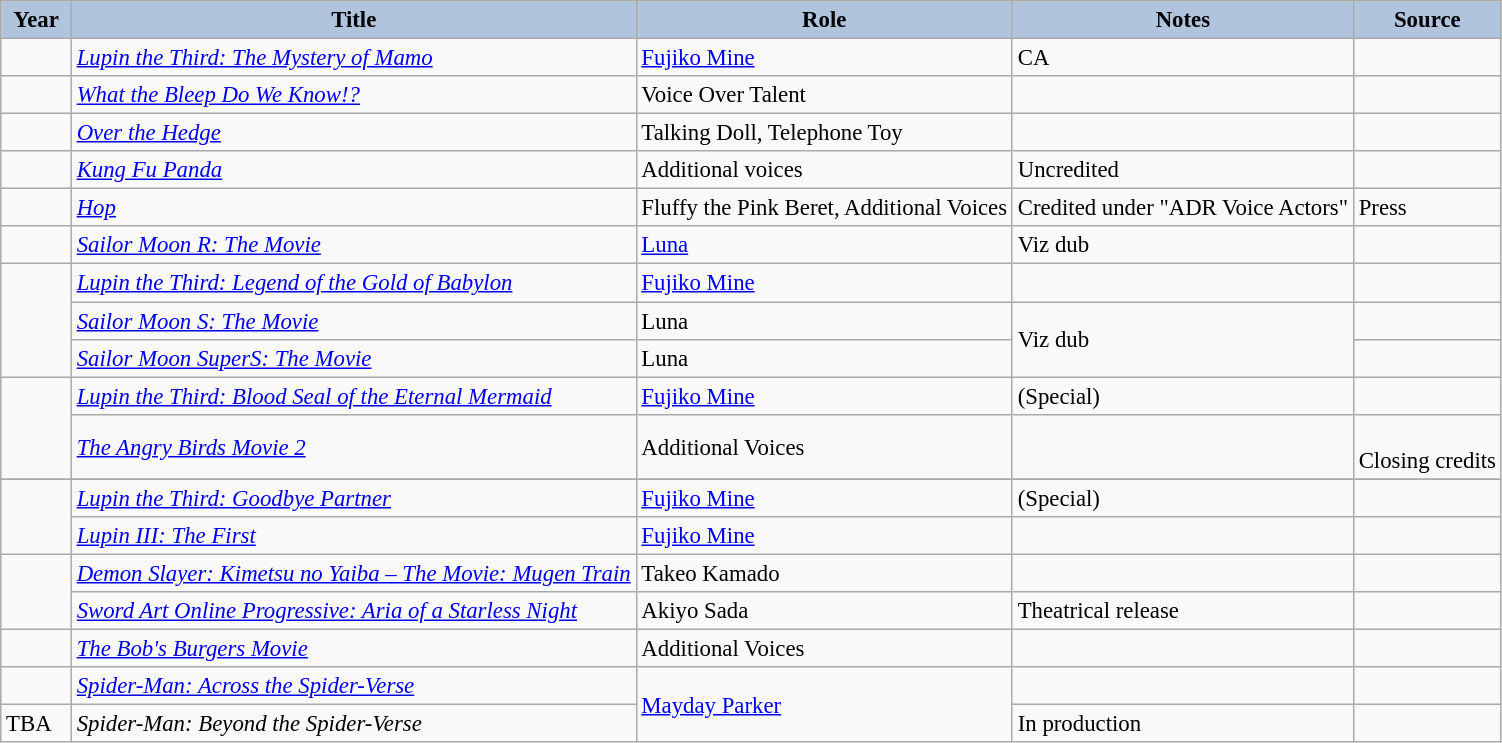<table class="wikitable sortable plainrowheaders" style="width=95%; font-size: 95%;">
<tr>
<th scope="col" style="background:#b0c4de; width:40px;">Year </th>
<th scope="col" style="background:#b0c4de;">Title</th>
<th scope="col" style="background:#b0c4de;">Role</th>
<th scope="col" style="background:#b0c4de;" class="unsortable">Notes</th>
<th scope="col" style="background:#b0c4de;" class="unsortable">Source</th>
</tr>
<tr>
<td></td>
<td><em><a href='#'>Lupin the Third: The Mystery of Mamo</a></em></td>
<td><a href='#'>Fujiko Mine</a></td>
<td>CA</td>
</tr>
<tr>
<td></td>
<td><em><a href='#'>What the Bleep Do We Know!?</a></em></td>
<td>Voice Over Talent</td>
<td></td>
<td></td>
</tr>
<tr>
<td></td>
<td><em><a href='#'>Over the Hedge</a></em></td>
<td>Talking Doll, Telephone Toy</td>
<td></td>
<td></td>
</tr>
<tr>
<td></td>
<td><em><a href='#'>Kung Fu Panda</a></em></td>
<td>Additional voices</td>
<td>Uncredited</td>
<td></td>
</tr>
<tr>
<td></td>
<td><em><a href='#'>Hop</a></em></td>
<td>Fluffy the Pink Beret, Additional Voices</td>
<td>Credited under "ADR Voice Actors"</td>
<td>Press</td>
</tr>
<tr>
<td></td>
<td><em><a href='#'>Sailor Moon R: The Movie</a></em></td>
<td><a href='#'>Luna</a></td>
<td>Viz dub</td>
<td></td>
</tr>
<tr>
<td rowspan="3"></td>
<td><em><a href='#'>Lupin the Third: Legend of the Gold of Babylon</a></em></td>
<td><a href='#'>Fujiko Mine</a></td>
<td></td>
<td></td>
</tr>
<tr>
<td><em><a href='#'>Sailor Moon S: The Movie</a></em></td>
<td>Luna</td>
<td rowspan="2">Viz dub</td>
<td></td>
</tr>
<tr>
<td><em><a href='#'>Sailor Moon SuperS: The Movie</a></em></td>
<td>Luna</td>
<td></td>
</tr>
<tr>
<td rowspan="2"></td>
<td><em><a href='#'>Lupin the Third: Blood Seal of the Eternal Mermaid</a></em></td>
<td><a href='#'>Fujiko Mine</a></td>
<td>(Special)</td>
<td></td>
</tr>
<tr>
<td><em><a href='#'>The Angry Birds Movie 2</a></em></td>
<td>Additional Voices</td>
<td></td>
<td><br>Closing credits</td>
</tr>
<tr>
</tr>
<tr>
<td rowspan="2"></td>
<td><em><a href='#'>Lupin the Third: Goodbye Partner</a></em></td>
<td><a href='#'>Fujiko Mine</a></td>
<td>(Special)</td>
<td></td>
</tr>
<tr>
<td><em><a href='#'>Lupin III: The First</a></em></td>
<td><a href='#'>Fujiko Mine</a></td>
<td></td>
<td></td>
</tr>
<tr>
<td rowspan="2"></td>
<td><em><a href='#'>Demon Slayer: Kimetsu no Yaiba – The Movie: Mugen Train</a></em></td>
<td>Takeo Kamado</td>
<td></td>
<td></td>
</tr>
<tr>
<td><em><a href='#'>Sword Art Online Progressive: Aria of a Starless Night</a></em></td>
<td>Akiyo Sada</td>
<td>Theatrical release</td>
</tr>
<tr>
<td></td>
<td><em><a href='#'>The Bob's Burgers Movie</a></em></td>
<td>Additional Voices</td>
<td></td>
<td></td>
</tr>
<tr>
<td></td>
<td><em><a href='#'>Spider-Man: Across the Spider-Verse</a></em></td>
<td rowspan="2"><a href='#'>Mayday Parker</a></td>
<td></td>
<td></td>
</tr>
<tr>
<td>TBA</td>
<td><em>Spider-Man: Beyond the Spider-Verse</em></td>
<td>In production</td>
<td></td>
</tr>
</table>
